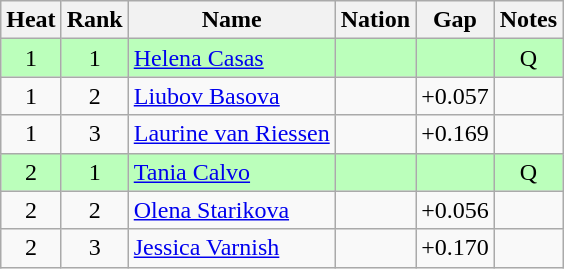<table class="wikitable sortable" style="text-align:center">
<tr>
<th>Heat</th>
<th>Rank</th>
<th>Name</th>
<th>Nation</th>
<th>Gap</th>
<th>Notes</th>
</tr>
<tr bgcolor=bbffbb>
<td>1</td>
<td>1</td>
<td align=left><a href='#'>Helena Casas</a></td>
<td align=left></td>
<td></td>
<td>Q</td>
</tr>
<tr>
<td>1</td>
<td>2</td>
<td align=left><a href='#'>Liubov Basova</a></td>
<td align=left></td>
<td>+0.057</td>
<td></td>
</tr>
<tr>
<td>1</td>
<td>3</td>
<td align=left><a href='#'>Laurine van Riessen</a></td>
<td align=left></td>
<td>+0.169</td>
<td></td>
</tr>
<tr bgcolor=bbffbb>
<td>2</td>
<td>1</td>
<td align=left><a href='#'>Tania Calvo</a></td>
<td align=left></td>
<td></td>
<td>Q</td>
</tr>
<tr>
<td>2</td>
<td>2</td>
<td align=left><a href='#'>Olena Starikova</a></td>
<td align=left></td>
<td>+0.056</td>
<td></td>
</tr>
<tr>
<td>2</td>
<td>3</td>
<td align=left><a href='#'>Jessica Varnish</a></td>
<td align=left></td>
<td>+0.170</td>
<td></td>
</tr>
</table>
